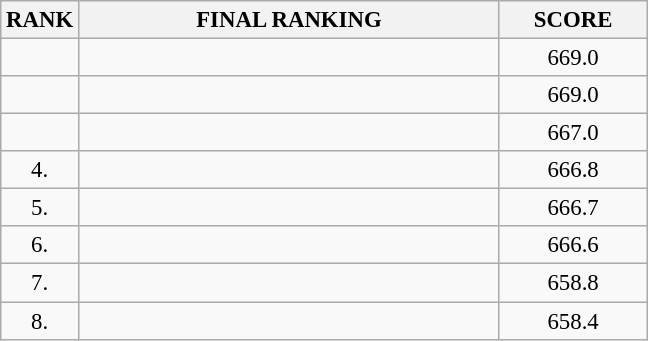<table class="wikitable" style="font-size:95%;">
<tr>
<th>RANK</th>
<th align="left" style="width: 18em">FINAL RANKING</th>
<th align="center" style="width: 6em">SCORE</th>
</tr>
<tr>
<td align="center"></td>
<td></td>
<td align="center">669.0</td>
</tr>
<tr>
<td align="center"></td>
<td></td>
<td align="center">669.0</td>
</tr>
<tr>
<td align="center"></td>
<td></td>
<td align="center">667.0</td>
</tr>
<tr>
<td align="center">4.</td>
<td></td>
<td align="center">666.8</td>
</tr>
<tr>
<td align="center">5.</td>
<td></td>
<td align="center">666.7</td>
</tr>
<tr>
<td align="center">6.</td>
<td></td>
<td align="center">666.6</td>
</tr>
<tr>
<td align="center">7.</td>
<td></td>
<td align="center">658.8</td>
</tr>
<tr>
<td align="center">8.</td>
<td></td>
<td align="center">658.4</td>
</tr>
</table>
